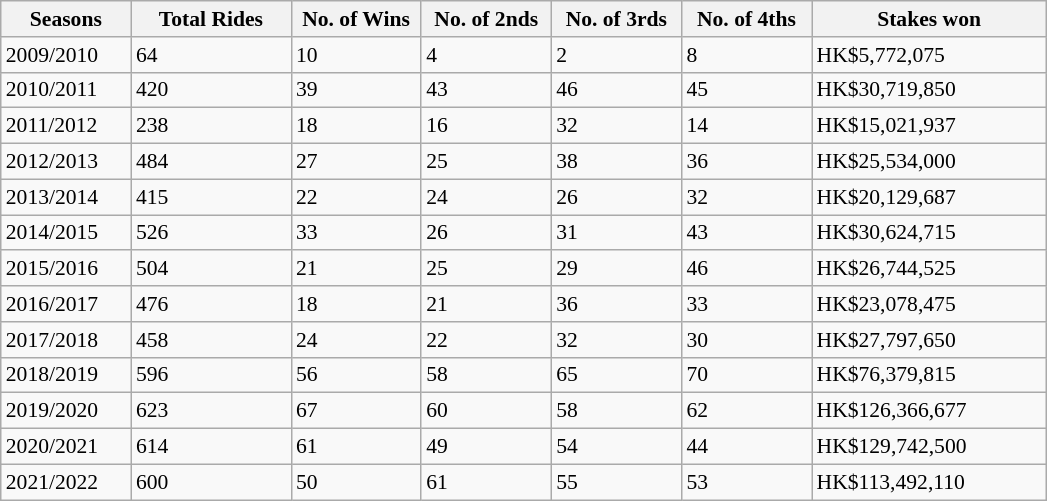<table class="wikitable sortable" style="font-size:90%;">
<tr>
<th width="80px">Seasons</th>
<th width="100px">Total Rides</th>
<th width="80px">No. of Wins</th>
<th width="80px">No. of 2nds</th>
<th width="80px">No. of 3rds</th>
<th width="80px">No. of 4ths</th>
<th width="150px">Stakes won</th>
</tr>
<tr>
<td>2009/2010</td>
<td>64</td>
<td>10</td>
<td>4</td>
<td>2</td>
<td>8</td>
<td>HK$5,772,075</td>
</tr>
<tr>
<td>2010/2011</td>
<td>420</td>
<td>39</td>
<td>43</td>
<td>46</td>
<td>45</td>
<td>HK$30,719,850</td>
</tr>
<tr>
<td>2011/2012</td>
<td>238</td>
<td>18</td>
<td>16</td>
<td>32</td>
<td>14</td>
<td>HK$15,021,937</td>
</tr>
<tr>
<td>2012/2013</td>
<td>484</td>
<td>27</td>
<td>25</td>
<td>38</td>
<td>36</td>
<td>HK$25,534,000</td>
</tr>
<tr>
<td>2013/2014</td>
<td>415</td>
<td>22</td>
<td>24</td>
<td>26</td>
<td>32</td>
<td>HK$20,129,687</td>
</tr>
<tr>
<td>2014/2015</td>
<td>526</td>
<td>33</td>
<td>26</td>
<td>31</td>
<td>43</td>
<td>HK$30,624,715</td>
</tr>
<tr>
<td>2015/2016</td>
<td>504</td>
<td>21</td>
<td>25</td>
<td>29</td>
<td>46</td>
<td>HK$26,744,525</td>
</tr>
<tr>
<td>2016/2017</td>
<td>476</td>
<td>18</td>
<td>21</td>
<td>36</td>
<td>33</td>
<td>HK$23,078,475</td>
</tr>
<tr>
<td>2017/2018</td>
<td>458</td>
<td>24</td>
<td>22</td>
<td>32</td>
<td>30</td>
<td>HK$27,797,650</td>
</tr>
<tr>
<td>2018/2019</td>
<td>596</td>
<td>56</td>
<td>58</td>
<td>65</td>
<td>70</td>
<td>HK$76,379,815</td>
</tr>
<tr>
<td>2019/2020</td>
<td>623</td>
<td>67</td>
<td>60</td>
<td>58</td>
<td>62</td>
<td>HK$126,366,677</td>
</tr>
<tr>
<td>2020/2021</td>
<td>614</td>
<td>61</td>
<td>49</td>
<td>54</td>
<td>44</td>
<td>HK$129,742,500</td>
</tr>
<tr>
<td>2021/2022</td>
<td>600</td>
<td>50</td>
<td>61</td>
<td>55</td>
<td>53</td>
<td>HK$113,492,110</td>
</tr>
</table>
